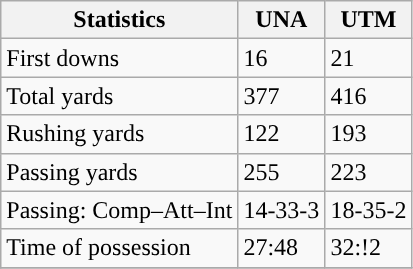<table class="wikitable" style="float: left;">
<tr>
<th>Statistics</th>
<th>UNA</th>
<th>UTM</th>
</tr>
<tr>
<td>First downs</td>
<td>16</td>
<td>21</td>
</tr>
<tr>
<td>Total yards</td>
<td>377</td>
<td>416</td>
</tr>
<tr>
<td>Rushing yards</td>
<td>122</td>
<td>193</td>
</tr>
<tr>
<td>Passing yards</td>
<td>255</td>
<td>223</td>
</tr>
<tr>
<td>Passing: Comp–Att–Int</td>
<td>14-33-3</td>
<td>18-35-2</td>
</tr>
<tr>
<td>Time of possession</td>
<td>27:48</td>
<td>32:!2</td>
</tr>
<tr>
</tr>
</table>
